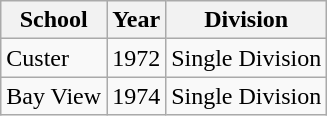<table class="wikitable">
<tr>
<th>School</th>
<th>Year</th>
<th>Division</th>
</tr>
<tr>
<td>Custer</td>
<td>1972</td>
<td>Single Division</td>
</tr>
<tr>
<td>Bay View</td>
<td>1974</td>
<td>Single Division</td>
</tr>
</table>
